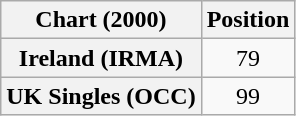<table class="wikitable plainrowheaders" style="text-align:center">
<tr>
<th scope="col">Chart (2000)</th>
<th scope="col">Position</th>
</tr>
<tr>
<th scope="row">Ireland (IRMA)</th>
<td>79</td>
</tr>
<tr>
<th scope="row">UK Singles (OCC)</th>
<td>99</td>
</tr>
</table>
